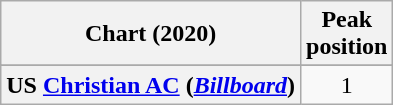<table class="wikitable sortable plainrowheaders" style="text-align:center">
<tr>
<th scope="col">Chart (2020)</th>
<th scope="col">Peak<br> position</th>
</tr>
<tr>
</tr>
<tr>
</tr>
<tr>
<th scope="row">US <a href='#'>Christian AC</a> (<em><a href='#'>Billboard</a></em>)</th>
<td>1</td>
</tr>
</table>
